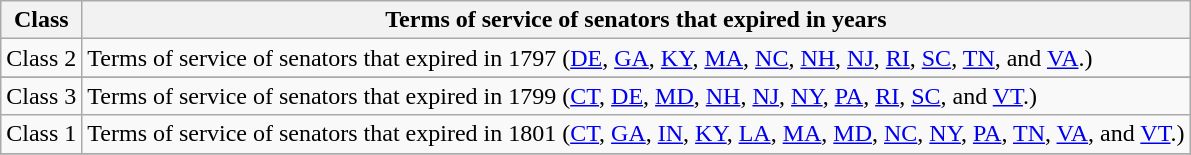<table class="wikitable sortable">
<tr valign=bottom>
<th>Class</th>
<th>Terms of service of senators that expired in years</th>
</tr>
<tr>
<td>Class 2</td>
<td>Terms of service of senators that expired in 1797 (<a href='#'>DE</a>, <a href='#'>GA</a>, <a href='#'>KY</a>, <a href='#'>MA</a>, <a href='#'>NC</a>, <a href='#'>NH</a>, <a href='#'>NJ</a>, <a href='#'>RI</a>, <a href='#'>SC</a>, <a href='#'>TN</a>, and <a href='#'>VA</a>.)</td>
</tr>
<tr>
</tr>
<tr>
<td>Class 3</td>
<td>Terms of service of senators that expired in 1799 (<a href='#'>CT</a>, <a href='#'>DE</a>, <a href='#'>MD</a>, <a href='#'>NH</a>, <a href='#'>NJ</a>, <a href='#'>NY</a>, <a href='#'>PA</a>, <a href='#'>RI</a>, <a href='#'>SC</a>, and <a href='#'>VT</a>.)</td>
</tr>
<tr>
<td>Class 1</td>
<td>Terms of service of senators that expired in 1801 (<a href='#'>CT</a>, <a href='#'>GA</a>, <a href='#'>IN</a>, <a href='#'>KY</a>, <a href='#'>LA</a>, <a href='#'>MA</a>, <a href='#'>MD</a>, <a href='#'>NC</a>, <a href='#'>NY</a>, <a href='#'>PA</a>, <a href='#'>TN</a>, <a href='#'>VA</a>, and <a href='#'>VT</a>.)</td>
</tr>
<tr>
</tr>
</table>
